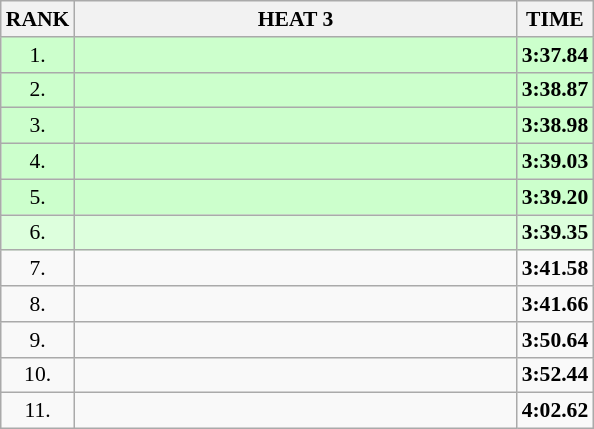<table class="wikitable" style="border-collapse: collapse; font-size: 90%;">
<tr>
<th>RANK</th>
<th align="center" style="width: 20em">HEAT 3</th>
<th>TIME</th>
</tr>
<tr style="background:#ccffcc;">
<td align="center">1.</td>
<td></td>
<td align="center"><strong>3:37.84</strong></td>
</tr>
<tr style="background:#ccffcc;">
<td align="center">2.</td>
<td></td>
<td align="center"><strong>3:38.87</strong></td>
</tr>
<tr style="background:#ccffcc;">
<td align="center">3.</td>
<td></td>
<td align="center"><strong>3:38.98</strong></td>
</tr>
<tr style="background:#ccffcc;">
<td align="center">4.</td>
<td></td>
<td align="center"><strong>3:39.03</strong></td>
</tr>
<tr style="background:#ccffcc;">
<td align="center">5.</td>
<td></td>
<td align="center"><strong>3:39.20</strong></td>
</tr>
<tr style="background:#ddffdd;">
<td align="center">6.</td>
<td></td>
<td align="center"><strong>3:39.35</strong></td>
</tr>
<tr>
<td align="center">7.</td>
<td></td>
<td align="center"><strong>3:41.58</strong></td>
</tr>
<tr>
<td align="center">8.</td>
<td></td>
<td align="center"><strong>3:41.66</strong></td>
</tr>
<tr>
<td align="center">9.</td>
<td></td>
<td align="center"><strong>3:50.64</strong></td>
</tr>
<tr>
<td align="center">10.</td>
<td></td>
<td align="center"><strong>3:52.44</strong></td>
</tr>
<tr>
<td align="center">11.</td>
<td></td>
<td align="center"><strong>4:02.62</strong></td>
</tr>
</table>
